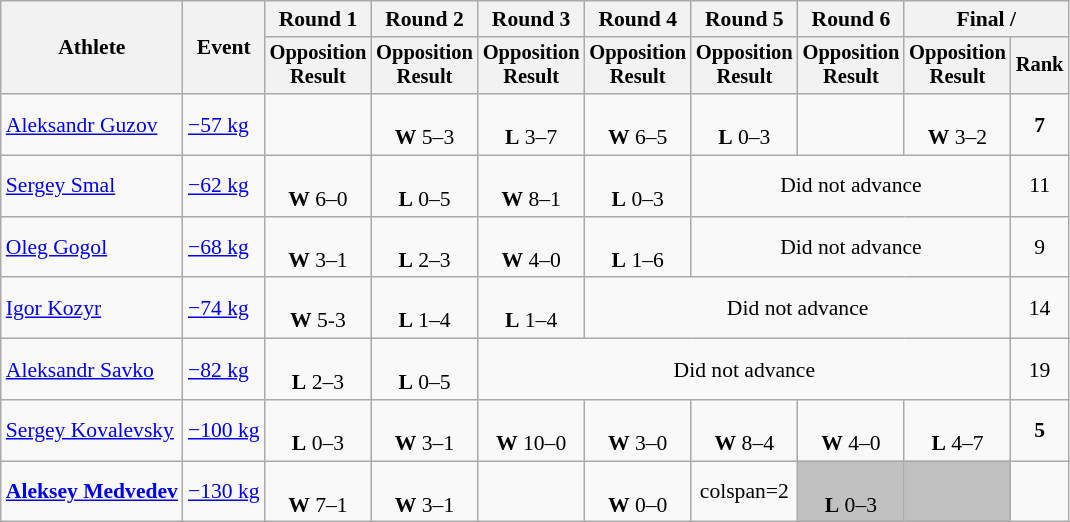<table class="wikitable" style="font-size:90%">
<tr>
<th rowspan="2">Athlete</th>
<th rowspan="2">Event</th>
<th>Round 1</th>
<th>Round 2</th>
<th>Round 3</th>
<th>Round 4</th>
<th>Round 5</th>
<th>Round 6</th>
<th colspan=2>Final / </th>
</tr>
<tr style="font-size: 95%">
<th>Opposition<br>Result</th>
<th>Opposition<br>Result</th>
<th>Opposition<br>Result</th>
<th>Opposition<br>Result</th>
<th>Opposition<br>Result</th>
<th>Opposition<br>Result</th>
<th>Opposition<br>Result</th>
<th>Rank</th>
</tr>
<tr align=center>
<td align=left><a href='#'>Aleksandr Guzov</a></td>
<td align=left><a href='#'>−57 kg</a></td>
<td></td>
<td><br><strong>W</strong> 5–3</td>
<td><br><strong>L</strong> 3–7</td>
<td><br><strong>W</strong> 6–5</td>
<td><br><strong>L</strong> 0–3</td>
<td></td>
<td><br><strong>W</strong> 3–2</td>
<td><strong>7</strong></td>
</tr>
<tr align=center>
<td align=left><a href='#'>Sergey Smal</a></td>
<td align=left><a href='#'>−62 kg</a></td>
<td><br><strong>W</strong> 6–0</td>
<td><br><strong>L</strong> 0–5</td>
<td><br><strong>W</strong> 8–1</td>
<td><br><strong>L</strong> 0–3</td>
<td colspan=3>Did not advance</td>
<td>11</td>
</tr>
<tr align=center>
<td align=left><a href='#'>Oleg Gogol</a></td>
<td align=left><a href='#'>−68 kg</a></td>
<td><br><strong>W</strong> 3–1</td>
<td><br><strong>L</strong> 2–3</td>
<td><br><strong>W</strong> 4–0</td>
<td><br><strong>L</strong> 1–6</td>
<td colspan=3>Did not advance</td>
<td>9</td>
</tr>
<tr align=center>
<td align=left><a href='#'>Igor Kozyr</a></td>
<td align=left><a href='#'>−74 kg</a></td>
<td><br><strong>W</strong> 5-3</td>
<td><br><strong>L</strong> 1–4</td>
<td><br><strong>L</strong> 1–4</td>
<td colspan=4>Did not advance</td>
<td>14</td>
</tr>
<tr align=center>
<td align=left><a href='#'>Aleksandr Savko</a></td>
<td align=left><a href='#'>−82 kg</a></td>
<td><br><strong>L</strong> 2–3</td>
<td><br><strong>L</strong> 0–5</td>
<td colspan=5>Did not advance</td>
<td>19</td>
</tr>
<tr align=center>
<td align=left><a href='#'>Sergey Kovalevsky</a></td>
<td align=left><a href='#'>−100 kg</a></td>
<td><br><strong>L</strong> 0–3</td>
<td><br><strong>W</strong> 3–1</td>
<td><br><strong>W</strong> 10–0</td>
<td><br><strong>W</strong> 3–0</td>
<td><br><strong>W</strong> 8–4</td>
<td><br><strong>W</strong> 4–0</td>
<td><br><strong>L</strong> 4–7</td>
<td><strong>5</strong></td>
</tr>
<tr align=center>
<td align=left><strong><a href='#'>Aleksey Medvedev</a></strong></td>
<td align=left><a href='#'>−130 kg</a></td>
<td><br><strong>W</strong> 7–1</td>
<td><br><strong>W</strong> 3–1</td>
<td></td>
<td><br><strong>W</strong> 0–0</td>
<td>colspan=2 </td>
<td align="center" bgcolor='silver'><br><strong>L</strong> 0–3</td>
<td align="center" bgcolor='silver'></td>
</tr>
</table>
